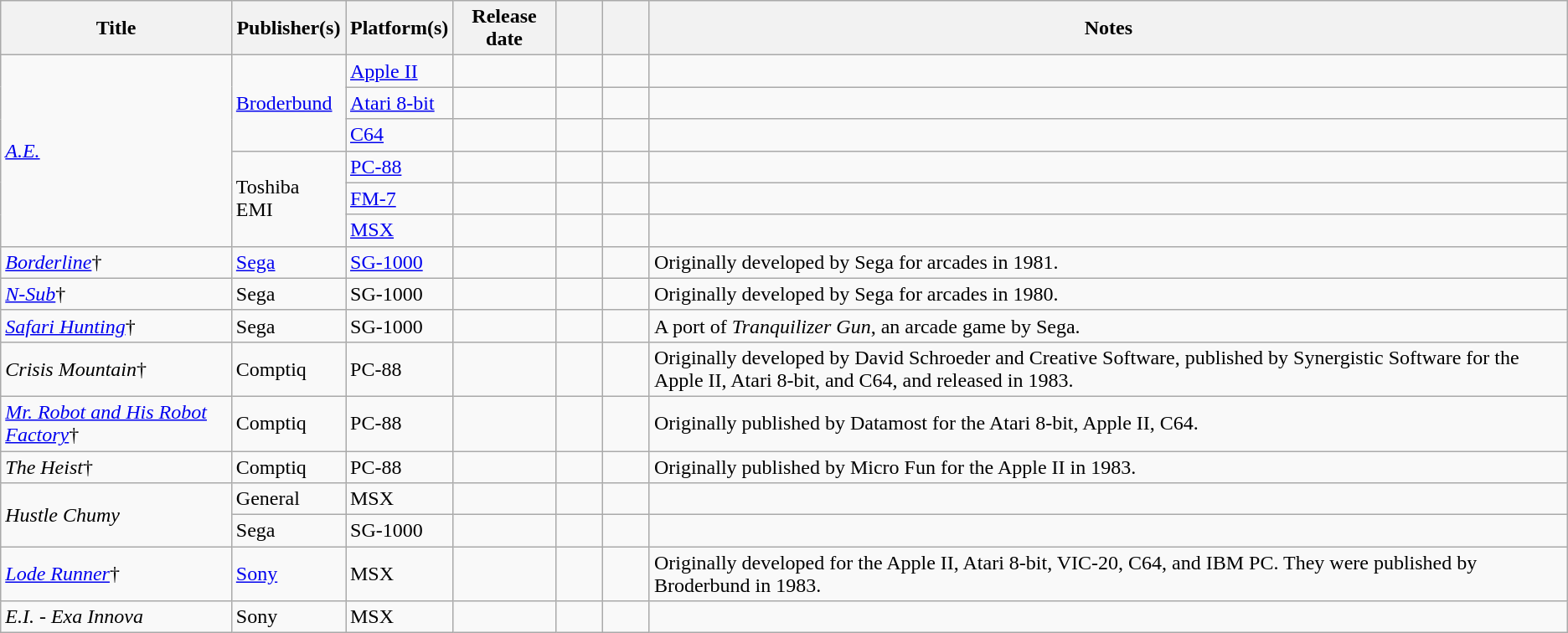<table class="wikitable sortable" width="auto">
<tr>
<th>Title</th>
<th>Publisher(s)</th>
<th>Platform(s)</th>
<th>Release date</th>
<th scope="col" style="width:3%;"></th>
<th scope="col" style="width:3%;"></th>
<th class="unsortable">Notes</th>
</tr>
<tr>
<td scope="row" rowspan="6"><em><a href='#'>A.E.</a></em></td>
<td scope="row" rowspan="3"><a href='#'>Broderbund</a></td>
<td><a href='#'>Apple II</a></td>
<td></td>
<td></td>
<td></td>
<td></td>
</tr>
<tr>
<td><a href='#'>Atari 8-bit</a></td>
<td></td>
<td></td>
<td></td>
<td></td>
</tr>
<tr>
<td><a href='#'>C64</a></td>
<td></td>
<td></td>
<td></td>
<td></td>
</tr>
<tr>
<td scope="row" rowspan="3">Toshiba EMI</td>
<td><a href='#'>PC-88</a></td>
<td></td>
<td></td>
<td></td>
<td></td>
</tr>
<tr>
<td><a href='#'>FM-7</a></td>
<td></td>
<td></td>
<td></td>
<td></td>
</tr>
<tr>
<td><a href='#'>MSX</a></td>
<td></td>
<td></td>
<td></td>
<td></td>
</tr>
<tr>
<td><em><a href='#'>Borderline</a></em>†</td>
<td><a href='#'>Sega</a></td>
<td><a href='#'>SG-1000</a></td>
<td></td>
<td></td>
<td></td>
<td>Originally developed by Sega for arcades in 1981.</td>
</tr>
<tr>
<td><em><a href='#'>N-Sub</a></em>†</td>
<td>Sega</td>
<td>SG-1000</td>
<td></td>
<td></td>
<td></td>
<td>Originally developed by Sega for arcades in 1980.</td>
</tr>
<tr>
<td><em><a href='#'>Safari Hunting</a></em>†</td>
<td>Sega</td>
<td>SG-1000</td>
<td></td>
<td></td>
<td></td>
<td>A port of <em>Tranquilizer Gun</em>, an arcade game by Sega.</td>
</tr>
<tr>
<td><em>Crisis Mountain</em>†</td>
<td>Comptiq</td>
<td>PC-88</td>
<td></td>
<td></td>
<td></td>
<td>Originally developed by David Schroeder and Creative Software, published by Synergistic Software for the Apple II, Atari 8-bit, and C64, and released in 1983.</td>
</tr>
<tr>
<td><em><a href='#'>Mr. Robot and His Robot Factory</a></em>†</td>
<td>Comptiq</td>
<td>PC-88</td>
<td></td>
<td></td>
<td></td>
<td>Originally published by Datamost for the Atari 8-bit, Apple II, C64.</td>
</tr>
<tr>
<td><em>The Heist</em>†</td>
<td>Comptiq</td>
<td>PC-88</td>
<td></td>
<td></td>
<td></td>
<td>Originally published by Micro Fun for the Apple II in 1983.</td>
</tr>
<tr>
<td scope="row" rowspan="2"><em>Hustle Chumy</em></td>
<td>General</td>
<td>MSX</td>
<td></td>
<td></td>
<td></td>
<td></td>
</tr>
<tr>
<td>Sega</td>
<td>SG-1000</td>
<td></td>
<td></td>
<td></td>
<td></td>
</tr>
<tr>
<td><em><a href='#'>Lode Runner</a></em>†</td>
<td><a href='#'>Sony</a></td>
<td>MSX</td>
<td></td>
<td></td>
<td></td>
<td>Originally developed for the Apple II, Atari 8-bit, VIC-20, C64, and IBM PC. They were published by Broderbund in 1983.</td>
</tr>
<tr>
<td><em>E.I. - Exa Innova</em></td>
<td>Sony</td>
<td>MSX</td>
<td></td>
<td></td>
<td></td>
<td></td>
</tr>
</table>
